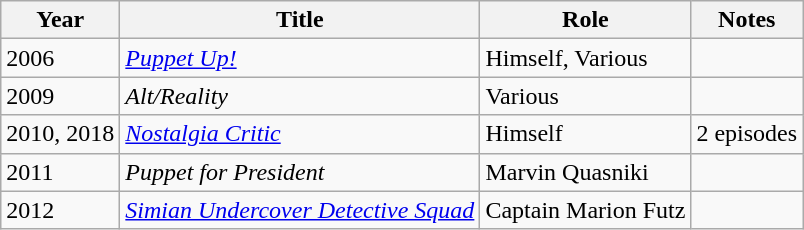<table class="wikitable sortable">
<tr>
<th>Year</th>
<th>Title</th>
<th>Role</th>
<th>Notes</th>
</tr>
<tr>
<td>2006</td>
<td><em><a href='#'>Puppet Up!</a></em></td>
<td>Himself, Various</td>
<td></td>
</tr>
<tr>
<td>2009</td>
<td><em>Alt/Reality</em></td>
<td>Various</td>
<td></td>
</tr>
<tr>
<td>2010, 2018</td>
<td><em><a href='#'>Nostalgia Critic</a></em></td>
<td>Himself</td>
<td>2 episodes</td>
</tr>
<tr>
<td>2011</td>
<td><em>Puppet for President</em></td>
<td>Marvin Quasniki</td>
<td></td>
</tr>
<tr>
<td>2012</td>
<td><em><a href='#'>Simian Undercover Detective Squad</a></em></td>
<td>Captain Marion Futz</td>
<td></td>
</tr>
</table>
